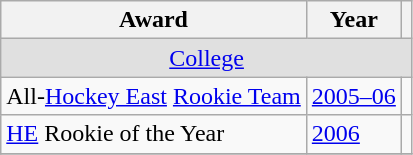<table class="wikitable">
<tr>
<th>Award</th>
<th>Year</th>
<th></th>
</tr>
<tr ALIGN="center" bgcolor="#e0e0e0">
<td colspan="3"><a href='#'>College</a></td>
</tr>
<tr>
<td>All-<a href='#'>Hockey East</a> <a href='#'>Rookie Team</a></td>
<td><a href='#'>2005–06</a></td>
<td></td>
</tr>
<tr>
<td><a href='#'>HE</a> Rookie of the Year</td>
<td><a href='#'>2006</a></td>
<td></td>
</tr>
<tr>
</tr>
</table>
